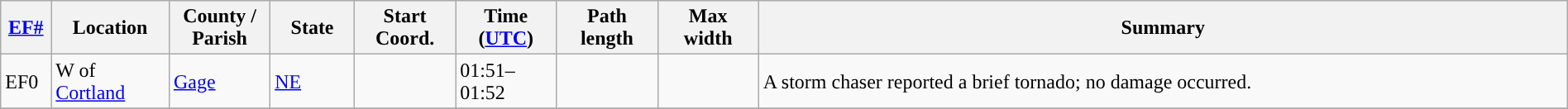<table class="wikitable sortable" style="width:100%;">
<tr>
<th scope="col"  style="width:3%; text-align:center;"><a href='#'>EF#</a></th>
<th scope="col"  style="width:7%; text-align:center;" class="unsortable">Location</th>
<th scope="col"  style="width:6%; text-align:center;" class="unsortable">County / Parish</th>
<th scope="col"  style="width:5%; text-align:center;">State</th>
<th scope="col"  style="width:6%; text-align:center;">Start Coord.</th>
<th scope="col"  style="width:6%; text-align:center;">Time (<a href='#'>UTC</a>)</th>
<th scope="col"  style="width:6%; text-align:center;">Path length</th>
<th scope="col"  style="width:6%; text-align:center;">Max width</th>
<th scope="col" class="unsortable" style="width:48%; text-align:center;">Summary</th>
</tr>
<tr>
<td>EF0</td>
<td>W of <a href='#'>Cortland</a></td>
<td><a href='#'>Gage</a></td>
<td><a href='#'>NE</a></td>
<td></td>
<td>01:51–01:52</td>
<td></td>
<td></td>
<td>A storm chaser reported a brief tornado; no damage occurred.</td>
</tr>
<tr>
</tr>
</table>
